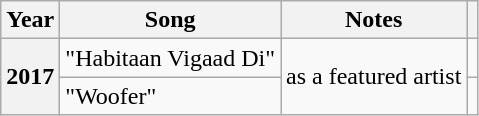<table class="wikitable plainrowheaders sortable">
<tr>
<th scope="col">Year</th>
<th scope="col">Song</th>
<th scope="col" class="unsortable">Notes</th>
<th scope="col" class="unsortable"></th>
</tr>
<tr>
<th scope="row" rowspan="2">2017</th>
<td>"Habitaan Vigaad Di"</td>
<td rowspan="2">as a featured artist</td>
<td></td>
</tr>
<tr>
<td>"Woofer"</td>
<td></td>
</tr>
</table>
